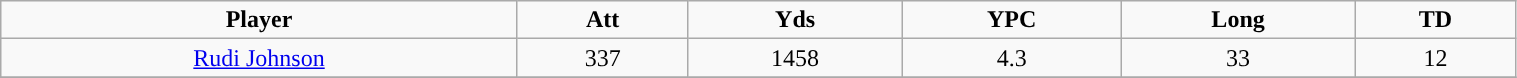<table class="wikitable" width="80%">
<tr align="center">
<td><strong>Player</strong></td>
<td><strong>Att</strong></td>
<td><strong>Yds</strong></td>
<td><strong>YPC</strong></td>
<td><strong>Long</strong></td>
<td><strong>TD</strong></td>
</tr>
<tr align="center" bgcolor="">
<td><a href='#'>Rudi Johnson</a></td>
<td>337</td>
<td>1458</td>
<td>4.3</td>
<td>33</td>
<td>12</td>
</tr>
<tr align="center" bgcolor="">
</tr>
</table>
